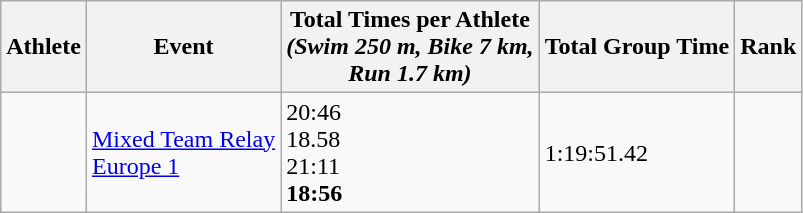<table class="wikitable" border="1">
<tr>
<th>Athlete</th>
<th>Event</th>
<th>Total Times per Athlete <br> <em>(Swim 250 m, Bike 7 km, <br> Run 1.7 km)</em></th>
<th>Total Group Time</th>
<th>Rank</th>
</tr>
<tr>
<td><br><br><br><strong></strong></td>
<td><a href='#'>Mixed Team Relay <br> Europe 1</a></td>
<td>20:46<br>18.58<br>21:11<br><strong>18:56</strong></td>
<td>1:19:51.42</td>
<td></td>
</tr>
</table>
